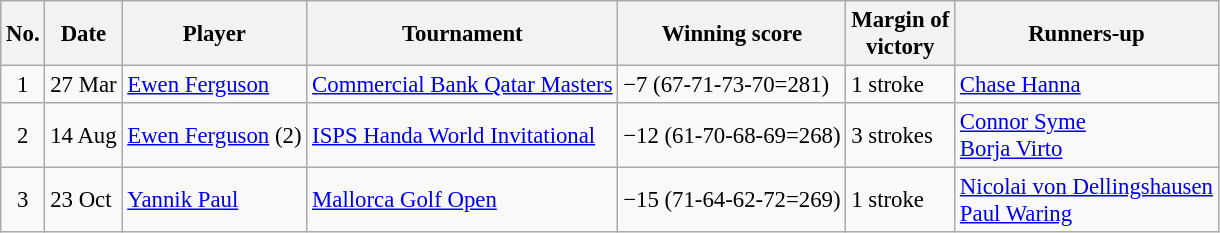<table class="wikitable" style="font-size:95%;">
<tr>
<th>No.</th>
<th>Date</th>
<th>Player</th>
<th>Tournament</th>
<th>Winning score</th>
<th>Margin of<br>victory</th>
<th>Runners-up</th>
</tr>
<tr>
<td align=center>1</td>
<td>27 Mar</td>
<td> <a href='#'>Ewen Ferguson</a></td>
<td><a href='#'>Commercial Bank Qatar Masters</a></td>
<td>−7 (67-71-73-70=281)</td>
<td>1 stroke</td>
<td> <a href='#'>Chase Hanna</a></td>
</tr>
<tr>
<td align=center>2</td>
<td>14 Aug</td>
<td> <a href='#'>Ewen Ferguson</a> (2)</td>
<td><a href='#'>ISPS Handa World Invitational</a></td>
<td>−12 (61-70-68-69=268)</td>
<td>3 strokes</td>
<td> <a href='#'>Connor Syme</a><br> <a href='#'>Borja Virto</a></td>
</tr>
<tr>
<td align=center>3</td>
<td>23 Oct</td>
<td> <a href='#'>Yannik Paul</a></td>
<td><a href='#'>Mallorca Golf Open</a></td>
<td>−15 (71-64-62-72=269)</td>
<td>1 stroke</td>
<td> <a href='#'>Nicolai von Dellingshausen</a><br> <a href='#'>Paul Waring</a></td>
</tr>
</table>
